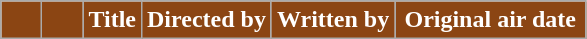<table class=wikitable style="background:#FFFFFF">
<tr style="color:#FFFFFF">
<th style="background:#8b4513; width:20px"></th>
<th style="background:#8b4513; width:20px"></th>
<th style="background:#8b4513">Title</th>
<th style="background:#8b4513">Directed by</th>
<th style="background:#8b4513">Written by</th>
<th style="background:#8b4513; width:120px">Original air date<br>








</th>
</tr>
</table>
